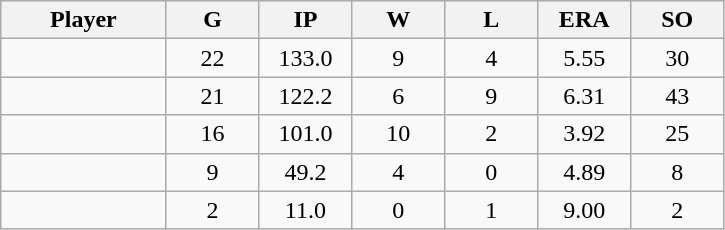<table class="wikitable sortable">
<tr>
<th bgcolor="#DDDDFF" width="16%">Player</th>
<th bgcolor="#DDDDFF" width="9%">G</th>
<th bgcolor="#DDDDFF" width="9%">IP</th>
<th bgcolor="#DDDDFF" width="9%">W</th>
<th bgcolor="#DDDDFF" width="9%">L</th>
<th bgcolor="#DDDDFF" width="9%">ERA</th>
<th bgcolor="#DDDDFF" width="9%">SO</th>
</tr>
<tr align="center">
<td></td>
<td>22</td>
<td>133.0</td>
<td>9</td>
<td>4</td>
<td>5.55</td>
<td>30</td>
</tr>
<tr align="center">
<td></td>
<td>21</td>
<td>122.2</td>
<td>6</td>
<td>9</td>
<td>6.31</td>
<td>43</td>
</tr>
<tr align="center">
<td></td>
<td>16</td>
<td>101.0</td>
<td>10</td>
<td>2</td>
<td>3.92</td>
<td>25</td>
</tr>
<tr align="center">
<td></td>
<td>9</td>
<td>49.2</td>
<td>4</td>
<td>0</td>
<td>4.89</td>
<td>8</td>
</tr>
<tr align="center">
<td></td>
<td>2</td>
<td>11.0</td>
<td>0</td>
<td>1</td>
<td>9.00</td>
<td>2</td>
</tr>
</table>
